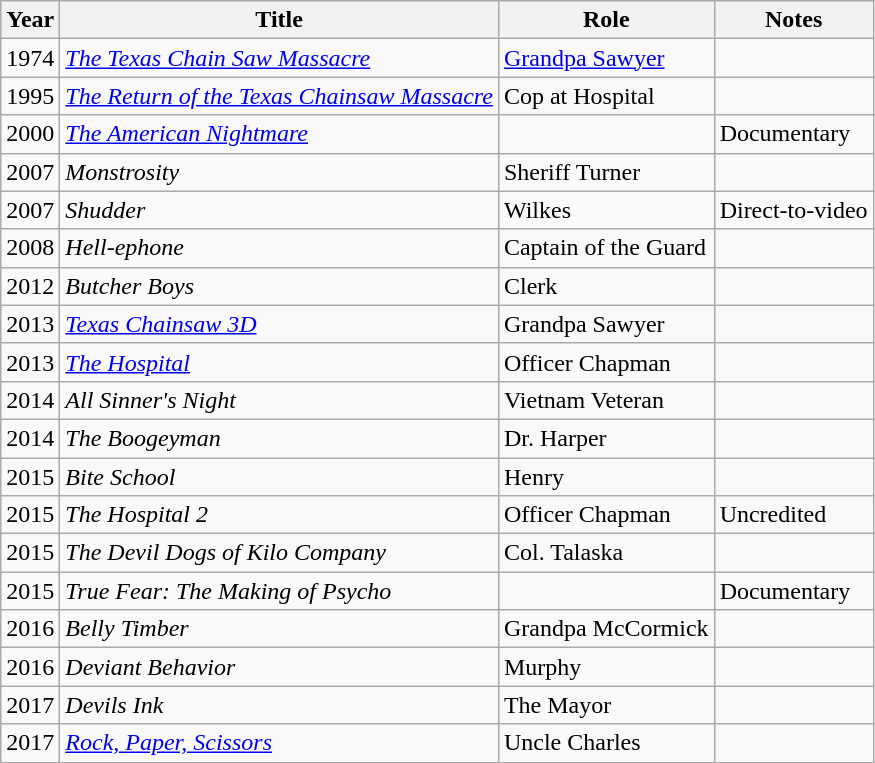<table class="wikitable sortable">
<tr>
<th>Year</th>
<th>Title</th>
<th>Role</th>
<th>Notes</th>
</tr>
<tr>
<td>1974</td>
<td><em><a href='#'>The Texas Chain Saw Massacre</a></em></td>
<td><a href='#'>Grandpa Sawyer</a></td>
<td></td>
</tr>
<tr>
<td>1995</td>
<td><em><a href='#'>The Return of the Texas Chainsaw Massacre</a></em></td>
<td>Cop at Hospital</td>
<td></td>
</tr>
<tr>
<td>2000</td>
<td><a href='#'><em>The American Nightmare</em></a></td>
<td></td>
<td>Documentary</td>
</tr>
<tr>
<td>2007</td>
<td><em>Monstrosity</em></td>
<td>Sheriff Turner</td>
<td></td>
</tr>
<tr>
<td>2007</td>
<td><em>Shudder</em></td>
<td>Wilkes</td>
<td>Direct-to-video</td>
</tr>
<tr>
<td>2008</td>
<td><em>Hell-ephone</em></td>
<td>Captain of the Guard</td>
<td></td>
</tr>
<tr>
<td>2012</td>
<td><em>Butcher Boys</em></td>
<td>Clerk</td>
<td></td>
</tr>
<tr>
<td>2013</td>
<td><em><a href='#'>Texas Chainsaw 3D</a></em></td>
<td>Grandpa Sawyer</td>
<td></td>
</tr>
<tr>
<td>2013</td>
<td><a href='#'><em>The Hospital</em></a></td>
<td>Officer Chapman</td>
<td></td>
</tr>
<tr>
<td>2014</td>
<td><em>All Sinner's Night</em></td>
<td>Vietnam Veteran</td>
<td></td>
</tr>
<tr>
<td>2014</td>
<td><em>The Boogeyman</em></td>
<td>Dr. Harper</td>
<td></td>
</tr>
<tr>
<td>2015</td>
<td><em>Bite School</em></td>
<td>Henry</td>
<td></td>
</tr>
<tr>
<td>2015</td>
<td><em>The Hospital 2</em></td>
<td>Officer Chapman</td>
<td>Uncredited</td>
</tr>
<tr>
<td>2015</td>
<td><em>The Devil Dogs of Kilo Company</em></td>
<td>Col. Talaska</td>
<td></td>
</tr>
<tr>
<td>2015</td>
<td><em>True Fear: The Making of Psycho</em></td>
<td></td>
<td>Documentary</td>
</tr>
<tr>
<td>2016</td>
<td><em>Belly Timber</em></td>
<td>Grandpa McCormick</td>
<td></td>
</tr>
<tr>
<td>2016</td>
<td><em>Deviant Behavior</em></td>
<td>Murphy</td>
<td></td>
</tr>
<tr>
<td>2017</td>
<td><em>Devils Ink</em></td>
<td>The Mayor</td>
<td></td>
</tr>
<tr>
<td>2017</td>
<td><a href='#'><em>Rock, Paper, Scissors</em></a></td>
<td>Uncle Charles</td>
<td></td>
</tr>
</table>
